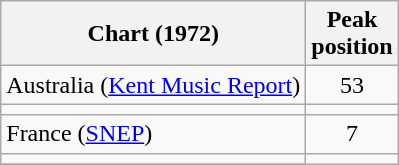<table class="wikitable sortable plainrowheaders">
<tr>
<th>Chart (1972)</th>
<th>Peak<br>position</th>
</tr>
<tr>
<td align="left">Australia (<a href='#'>Kent Music Report</a>)</td>
<td style="text-align:center;">53</td>
</tr>
<tr>
<td></td>
</tr>
<tr>
<td>France (<a href='#'>SNEP</a>)</td>
<td align="center">7</td>
</tr>
<tr>
<td></td>
</tr>
<tr>
</tr>
</table>
